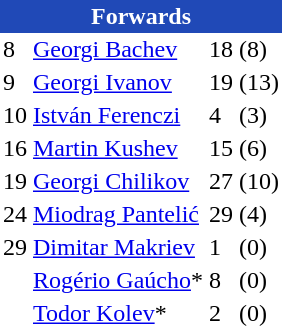<table class="toccolours" border="0" cellpadding="2" cellspacing="0" style="float:left; margin:0.5em;">
<tr>
<th colspan="4" style="text-align:center;background:#2049B7;color:#FFFFFF;">Forwards</th>
</tr>
<tr>
<td>8</td>
<td> <a href='#'>Georgi Bachev</a></td>
<td>18</td>
<td>(8)</td>
</tr>
<tr>
<td>9</td>
<td> <a href='#'>Georgi Ivanov</a></td>
<td>19</td>
<td>(13)</td>
</tr>
<tr>
<td>10</td>
<td> <a href='#'>István Ferenczi</a></td>
<td>4</td>
<td>(3)</td>
</tr>
<tr>
<td>16</td>
<td> <a href='#'>Martin Kushev</a></td>
<td>15</td>
<td>(6)</td>
</tr>
<tr>
<td>19</td>
<td> <a href='#'>Georgi Chilikov</a></td>
<td>27</td>
<td>(10)</td>
</tr>
<tr>
<td>24</td>
<td> <a href='#'>Miodrag Pantelić</a></td>
<td>29</td>
<td>(4)</td>
</tr>
<tr>
<td>29</td>
<td> <a href='#'>Dimitar Makriev</a></td>
<td>1</td>
<td>(0)</td>
</tr>
<tr>
<td></td>
<td> <a href='#'>Rogério Gaúcho</a>*</td>
<td>8</td>
<td>(0)</td>
</tr>
<tr>
<td></td>
<td> <a href='#'>Todor Kolev</a>*</td>
<td>2</td>
<td>(0)</td>
</tr>
<tr>
</tr>
</table>
